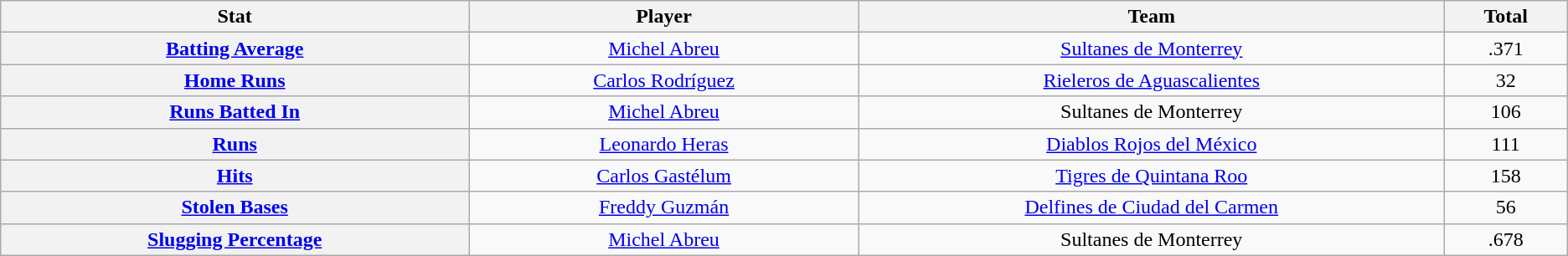<table class="wikitable" style="text-align:center;">
<tr>
<th scope="col" width="12%">Stat</th>
<th scope="col" width="10%">Player</th>
<th scope="col" width="15%">Team</th>
<th scope="col" width="3%">Total</th>
</tr>
<tr>
<th scope="row" style="text-align:center;"><a href='#'>Batting Average</a></th>
<td> <a href='#'>Michel Abreu</a></td>
<td><a href='#'>Sultanes de Monterrey</a></td>
<td>.371</td>
</tr>
<tr>
<th scope="row" style="text-align:center;"><a href='#'>Home Runs</a></th>
<td> <a href='#'>Carlos Rodríguez</a></td>
<td><a href='#'>Rieleros de Aguascalientes</a></td>
<td>32</td>
</tr>
<tr>
<th scope="row" style="text-align:center;"><a href='#'>Runs Batted In</a></th>
<td> <a href='#'>Michel Abreu</a></td>
<td>Sultanes de Monterrey</td>
<td>106</td>
</tr>
<tr>
<th scope="row" style="text-align:center;"><a href='#'>Runs</a></th>
<td> <a href='#'>Leonardo Heras</a></td>
<td><a href='#'>Diablos Rojos del México</a></td>
<td>111</td>
</tr>
<tr>
<th scope="row" style="text-align:center;"><a href='#'>Hits</a></th>
<td> <a href='#'>Carlos Gastélum</a></td>
<td><a href='#'>Tigres de Quintana Roo</a></td>
<td>158</td>
</tr>
<tr>
<th scope="row" style="text-align:center;"><a href='#'>Stolen Bases</a></th>
<td> <a href='#'>Freddy Guzmán</a></td>
<td><a href='#'>Delfines de Ciudad del Carmen</a></td>
<td>56</td>
</tr>
<tr>
<th scope="row" style="text-align:center;"><a href='#'>Slugging Percentage</a></th>
<td> <a href='#'>Michel Abreu</a></td>
<td>Sultanes de Monterrey</td>
<td>.678</td>
</tr>
</table>
